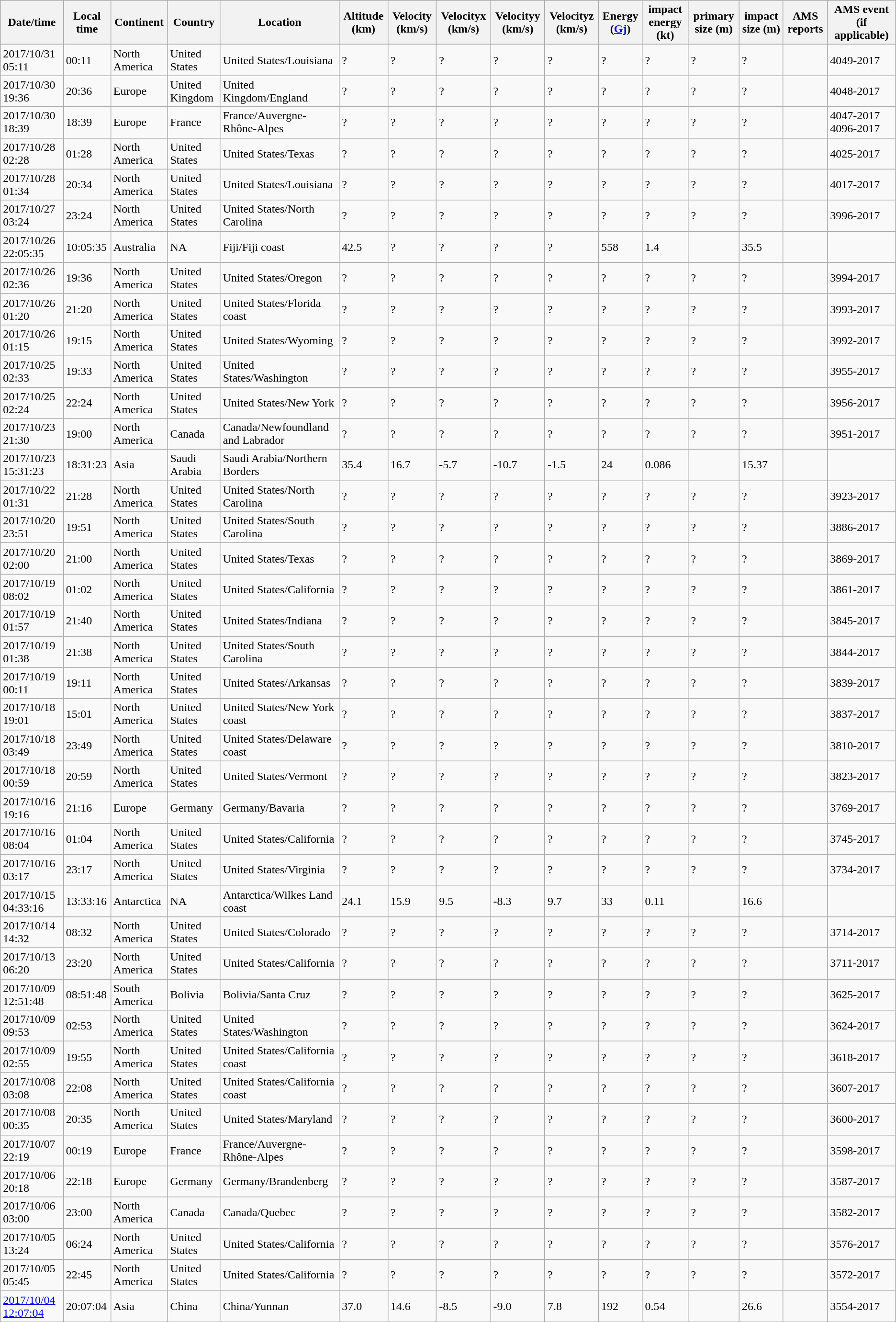<table class="wikitable sortable">
<tr>
<th>Date/time</th>
<th>Local time</th>
<th>Continent</th>
<th>Country</th>
<th>Location</th>
<th>Altitude (km)</th>
<th>Velocity (km/s)</th>
<th>Velocityx (km/s)</th>
<th>Velocityy (km/s)</th>
<th>Velocityz (km/s)</th>
<th>Energy (<a href='#'>Gj</a>)</th>
<th>impact energy (kt)</th>
<th>primary size (m)</th>
<th>impact size (m)</th>
<th>AMS reports</th>
<th>AMS event (if applicable)</th>
</tr>
<tr>
<td>2017/10/31 05:11</td>
<td>00:11</td>
<td>North America</td>
<td>United States</td>
<td>United States/Louisiana</td>
<td>?</td>
<td>?</td>
<td>?</td>
<td>?</td>
<td>?</td>
<td>?</td>
<td>?</td>
<td>?</td>
<td>?</td>
<td></td>
<td>4049-2017</td>
</tr>
<tr>
<td>2017/10/30 19:36</td>
<td>20:36</td>
<td>Europe</td>
<td>United Kingdom</td>
<td>United Kingdom/England</td>
<td>?</td>
<td>?</td>
<td>?</td>
<td>?</td>
<td>?</td>
<td>?</td>
<td>?</td>
<td>?</td>
<td>?</td>
<td></td>
<td>4048-2017</td>
</tr>
<tr>
<td>2017/10/30 18:39</td>
<td>18:39</td>
<td>Europe</td>
<td>France</td>
<td>France/Auvergne-Rhône-Alpes</td>
<td>?</td>
<td>?</td>
<td>?</td>
<td>?</td>
<td>?</td>
<td>?</td>
<td>?</td>
<td>?</td>
<td>?</td>
<td></td>
<td>4047-2017 <br> 4096-2017</td>
</tr>
<tr>
<td>2017/10/28 02:28</td>
<td>01:28</td>
<td>North America</td>
<td>United States</td>
<td>United States/Texas</td>
<td>?</td>
<td>?</td>
<td>?</td>
<td>?</td>
<td>?</td>
<td>?</td>
<td>?</td>
<td>?</td>
<td>?</td>
<td></td>
<td>4025-2017</td>
</tr>
<tr>
<td>2017/10/28 01:34</td>
<td>20:34</td>
<td>North America</td>
<td>United States</td>
<td>United States/Louisiana</td>
<td>?</td>
<td>?</td>
<td>?</td>
<td>?</td>
<td>?</td>
<td>?</td>
<td>?</td>
<td>?</td>
<td>?</td>
<td></td>
<td>4017-2017</td>
</tr>
<tr>
<td>2017/10/27 03:24</td>
<td>23:24</td>
<td>North America</td>
<td>United States</td>
<td>United States/North Carolina</td>
<td>?</td>
<td>?</td>
<td>?</td>
<td>?</td>
<td>?</td>
<td>?</td>
<td>?</td>
<td>?</td>
<td>?</td>
<td></td>
<td>3996-2017</td>
</tr>
<tr>
<td>2017/10/26 22:05:35</td>
<td>10:05:35</td>
<td>Australia</td>
<td>NA</td>
<td>Fiji/Fiji coast</td>
<td>42.5</td>
<td>?</td>
<td>?</td>
<td>?</td>
<td>?</td>
<td>558</td>
<td>1.4</td>
<td></td>
<td>35.5</td>
<td></td>
<td></td>
</tr>
<tr>
<td>2017/10/26 02:36</td>
<td>19:36</td>
<td>North America</td>
<td>United States</td>
<td>United States/Oregon</td>
<td>?</td>
<td>?</td>
<td>?</td>
<td>?</td>
<td>?</td>
<td>?</td>
<td>?</td>
<td>?</td>
<td>?</td>
<td></td>
<td>3994-2017</td>
</tr>
<tr>
<td>2017/10/26 01:20</td>
<td>21:20</td>
<td>North America</td>
<td>United States</td>
<td>United States/Florida coast</td>
<td>?</td>
<td>?</td>
<td>?</td>
<td>?</td>
<td>?</td>
<td>?</td>
<td>?</td>
<td>?</td>
<td>?</td>
<td></td>
<td>3993-2017</td>
</tr>
<tr>
<td>2017/10/26 01:15</td>
<td>19:15</td>
<td>North America</td>
<td>United States</td>
<td>United States/Wyoming</td>
<td>?</td>
<td>?</td>
<td>?</td>
<td>?</td>
<td>?</td>
<td>?</td>
<td>?</td>
<td>?</td>
<td>?</td>
<td></td>
<td>3992-2017</td>
</tr>
<tr>
<td>2017/10/25 02:33</td>
<td>19:33</td>
<td>North America</td>
<td>United States</td>
<td>United States/Washington</td>
<td>?</td>
<td>?</td>
<td>?</td>
<td>?</td>
<td>?</td>
<td>?</td>
<td>?</td>
<td>?</td>
<td>?</td>
<td></td>
<td>3955-2017</td>
</tr>
<tr>
<td>2017/10/25 02:24</td>
<td>22:24</td>
<td>North America</td>
<td>United States</td>
<td>United States/New York</td>
<td>?</td>
<td>?</td>
<td>?</td>
<td>?</td>
<td>?</td>
<td>?</td>
<td>?</td>
<td>?</td>
<td>?</td>
<td></td>
<td>3956-2017</td>
</tr>
<tr>
<td>2017/10/23 21:30</td>
<td>19:00</td>
<td>North America</td>
<td>Canada</td>
<td>Canada/Newfoundland and Labrador</td>
<td>?</td>
<td>?</td>
<td>?</td>
<td>?</td>
<td>?</td>
<td>?</td>
<td>?</td>
<td>?</td>
<td>?</td>
<td></td>
<td>3951-2017</td>
</tr>
<tr>
<td>2017/10/23 15:31:23</td>
<td>18:31:23</td>
<td>Asia</td>
<td>Saudi Arabia</td>
<td>Saudi Arabia/Northern Borders</td>
<td>35.4</td>
<td>16.7</td>
<td>-5.7</td>
<td>-10.7</td>
<td>-1.5</td>
<td>24</td>
<td>0.086</td>
<td></td>
<td>15.37</td>
<td></td>
<td></td>
</tr>
<tr>
<td>2017/10/22 01:31</td>
<td>21:28</td>
<td>North America</td>
<td>United States</td>
<td>United States/North Carolina</td>
<td>?</td>
<td>?</td>
<td>?</td>
<td>?</td>
<td>?</td>
<td>?</td>
<td>?</td>
<td>?</td>
<td>?</td>
<td></td>
<td>3923-2017</td>
</tr>
<tr>
<td>2017/10/20 23:51</td>
<td>19:51</td>
<td>North America</td>
<td>United States</td>
<td>United States/South Carolina</td>
<td>?</td>
<td>?</td>
<td>?</td>
<td>?</td>
<td>?</td>
<td>?</td>
<td>?</td>
<td>?</td>
<td>?</td>
<td></td>
<td>3886-2017</td>
</tr>
<tr>
<td>2017/10/20 02:00</td>
<td>21:00</td>
<td>North America</td>
<td>United States</td>
<td>United States/Texas</td>
<td>?</td>
<td>?</td>
<td>?</td>
<td>?</td>
<td>?</td>
<td>?</td>
<td>?</td>
<td>?</td>
<td>?</td>
<td></td>
<td>3869-2017</td>
</tr>
<tr>
<td>2017/10/19 08:02</td>
<td>01:02</td>
<td>North America</td>
<td>United States</td>
<td>United States/California</td>
<td>?</td>
<td>?</td>
<td>?</td>
<td>?</td>
<td>?</td>
<td>?</td>
<td>?</td>
<td>?</td>
<td>?</td>
<td></td>
<td>3861-2017</td>
</tr>
<tr>
<td>2017/10/19 01:57</td>
<td>21:40</td>
<td>North America</td>
<td>United States</td>
<td>United States/Indiana</td>
<td>?</td>
<td>?</td>
<td>?</td>
<td>?</td>
<td>?</td>
<td>?</td>
<td>?</td>
<td>?</td>
<td>?</td>
<td></td>
<td>3845-2017</td>
</tr>
<tr>
<td>2017/10/19 01:38</td>
<td>21:38</td>
<td>North America</td>
<td>United States</td>
<td>United States/South Carolina</td>
<td>?</td>
<td>?</td>
<td>?</td>
<td>?</td>
<td>?</td>
<td>?</td>
<td>?</td>
<td>?</td>
<td>?</td>
<td></td>
<td>3844-2017</td>
</tr>
<tr>
<td>2017/10/19 00:11</td>
<td>19:11</td>
<td>North America</td>
<td>United States</td>
<td>United States/Arkansas</td>
<td>?</td>
<td>?</td>
<td>?</td>
<td>?</td>
<td>?</td>
<td>?</td>
<td>?</td>
<td>?</td>
<td>?</td>
<td></td>
<td>3839-2017</td>
</tr>
<tr>
<td>2017/10/18 19:01</td>
<td>15:01</td>
<td>North America</td>
<td>United States</td>
<td>United States/New York coast</td>
<td>?</td>
<td>?</td>
<td>?</td>
<td>?</td>
<td>?</td>
<td>?</td>
<td>?</td>
<td>?</td>
<td>?</td>
<td></td>
<td>3837-2017</td>
</tr>
<tr>
<td>2017/10/18 03:49</td>
<td>23:49</td>
<td>North America</td>
<td>United States</td>
<td>United States/Delaware coast</td>
<td>?</td>
<td>?</td>
<td>?</td>
<td>?</td>
<td>?</td>
<td>?</td>
<td>?</td>
<td>?</td>
<td>?</td>
<td></td>
<td>3810-2017</td>
</tr>
<tr>
<td>2017/10/18 00:59</td>
<td>20:59</td>
<td>North America</td>
<td>United States</td>
<td>United States/Vermont</td>
<td>?</td>
<td>?</td>
<td>?</td>
<td>?</td>
<td>?</td>
<td>?</td>
<td>?</td>
<td>?</td>
<td>?</td>
<td></td>
<td>3823-2017</td>
</tr>
<tr>
<td>2017/10/16 19:16</td>
<td>21:16</td>
<td>Europe</td>
<td>Germany</td>
<td>Germany/Bavaria</td>
<td>?</td>
<td>?</td>
<td>?</td>
<td>?</td>
<td>?</td>
<td>?</td>
<td>?</td>
<td>?</td>
<td>?</td>
<td></td>
<td>3769-2017</td>
</tr>
<tr>
<td>2017/10/16 08:04</td>
<td>01:04</td>
<td>North America</td>
<td>United States</td>
<td>United States/California</td>
<td>?</td>
<td>?</td>
<td>?</td>
<td>?</td>
<td>?</td>
<td>?</td>
<td>?</td>
<td>?</td>
<td>?</td>
<td></td>
<td>3745-2017</td>
</tr>
<tr>
<td>2017/10/16 03:17</td>
<td>23:17</td>
<td>North America</td>
<td>United States</td>
<td>United States/Virginia</td>
<td>?</td>
<td>?</td>
<td>?</td>
<td>?</td>
<td>?</td>
<td>?</td>
<td>?</td>
<td>?</td>
<td>?</td>
<td></td>
<td>3734-2017</td>
</tr>
<tr>
<td>2017/10/15 04:33:16</td>
<td>13:33:16</td>
<td>Antarctica</td>
<td>NA</td>
<td>Antarctica/Wilkes Land coast</td>
<td>24.1</td>
<td>15.9</td>
<td>9.5</td>
<td>-8.3</td>
<td>9.7</td>
<td>33</td>
<td>0.11</td>
<td></td>
<td>16.6</td>
<td></td>
<td></td>
</tr>
<tr>
<td>2017/10/14 14:32</td>
<td>08:32</td>
<td>North America</td>
<td>United States</td>
<td>United States/Colorado</td>
<td>?</td>
<td>?</td>
<td>?</td>
<td>?</td>
<td>?</td>
<td>?</td>
<td>?</td>
<td>?</td>
<td>?</td>
<td></td>
<td>3714-2017</td>
</tr>
<tr>
<td>2017/10/13 06:20</td>
<td>23:20</td>
<td>North America</td>
<td>United States</td>
<td>United States/California</td>
<td>?</td>
<td>?</td>
<td>?</td>
<td>?</td>
<td>?</td>
<td>?</td>
<td>?</td>
<td>?</td>
<td>?</td>
<td></td>
<td>3711-2017</td>
</tr>
<tr>
<td>2017/10/09 12:51:48</td>
<td>08:51:48</td>
<td>South America</td>
<td>Bolivia</td>
<td>Bolivia/Santa Cruz</td>
<td>?</td>
<td>?</td>
<td>?</td>
<td>?</td>
<td>?</td>
<td>?</td>
<td>?</td>
<td>?</td>
<td>?</td>
<td></td>
<td>3625-2017</td>
</tr>
<tr>
<td>2017/10/09 09:53</td>
<td>02:53</td>
<td>North America</td>
<td>United States</td>
<td>United States/Washington</td>
<td>?</td>
<td>?</td>
<td>?</td>
<td>?</td>
<td>?</td>
<td>?</td>
<td>?</td>
<td>?</td>
<td>?</td>
<td></td>
<td>3624-2017</td>
</tr>
<tr>
<td>2017/10/09 02:55</td>
<td>19:55</td>
<td>North America</td>
<td>United States</td>
<td>United States/California coast</td>
<td>?</td>
<td>?</td>
<td>?</td>
<td>?</td>
<td>?</td>
<td>?</td>
<td>?</td>
<td>?</td>
<td>?</td>
<td></td>
<td>3618-2017</td>
</tr>
<tr>
<td>2017/10/08 03:08</td>
<td>22:08</td>
<td>North America</td>
<td>United States</td>
<td>United States/California coast</td>
<td>?</td>
<td>?</td>
<td>?</td>
<td>?</td>
<td>?</td>
<td>?</td>
<td>?</td>
<td>?</td>
<td>?</td>
<td></td>
<td>3607-2017</td>
</tr>
<tr>
<td>2017/10/08 00:35</td>
<td>20:35</td>
<td>North America</td>
<td>United States</td>
<td>United States/Maryland</td>
<td>?</td>
<td>?</td>
<td>?</td>
<td>?</td>
<td>?</td>
<td>?</td>
<td>?</td>
<td>?</td>
<td>?</td>
<td></td>
<td>3600-2017</td>
</tr>
<tr>
<td>2017/10/07 22:19</td>
<td>00:19</td>
<td>Europe</td>
<td>France</td>
<td>France/Auvergne-Rhône-Alpes</td>
<td>?</td>
<td>?</td>
<td>?</td>
<td>?</td>
<td>?</td>
<td>?</td>
<td>?</td>
<td>?</td>
<td>?</td>
<td></td>
<td>3598-2017</td>
</tr>
<tr>
<td>2017/10/06 20:18</td>
<td>22:18</td>
<td>Europe</td>
<td>Germany</td>
<td>Germany/Brandenberg</td>
<td>?</td>
<td>?</td>
<td>?</td>
<td>?</td>
<td>?</td>
<td>?</td>
<td>?</td>
<td>?</td>
<td>?</td>
<td></td>
<td>3587-2017</td>
</tr>
<tr>
<td>2017/10/06 03:00</td>
<td>23:00</td>
<td>North America</td>
<td>Canada</td>
<td>Canada/Quebec</td>
<td>?</td>
<td>?</td>
<td>?</td>
<td>?</td>
<td>?</td>
<td>?</td>
<td>?</td>
<td>?</td>
<td>?</td>
<td></td>
<td>3582-2017</td>
</tr>
<tr>
<td>2017/10/05 13:24</td>
<td>06:24</td>
<td>North America</td>
<td>United States</td>
<td>United States/California</td>
<td>?</td>
<td>?</td>
<td>?</td>
<td>?</td>
<td>?</td>
<td>?</td>
<td>?</td>
<td>?</td>
<td>?</td>
<td></td>
<td>3576-2017</td>
</tr>
<tr>
<td>2017/10/05 05:45</td>
<td>22:45</td>
<td>North America</td>
<td>United States</td>
<td>United States/California</td>
<td>?</td>
<td>?</td>
<td>?</td>
<td>?</td>
<td>?</td>
<td>?</td>
<td>?</td>
<td>?</td>
<td>?</td>
<td></td>
<td>3572-2017</td>
</tr>
<tr>
<td><a href='#'>2017/10/04 12:07:04</a></td>
<td>20:07:04</td>
<td>Asia</td>
<td>China</td>
<td>China/Yunnan</td>
<td>37.0</td>
<td>14.6</td>
<td>-8.5</td>
<td>-9.0</td>
<td>7.8</td>
<td>192</td>
<td>0.54</td>
<td></td>
<td>26.6</td>
<td></td>
<td>3554-2017</td>
</tr>
</table>
